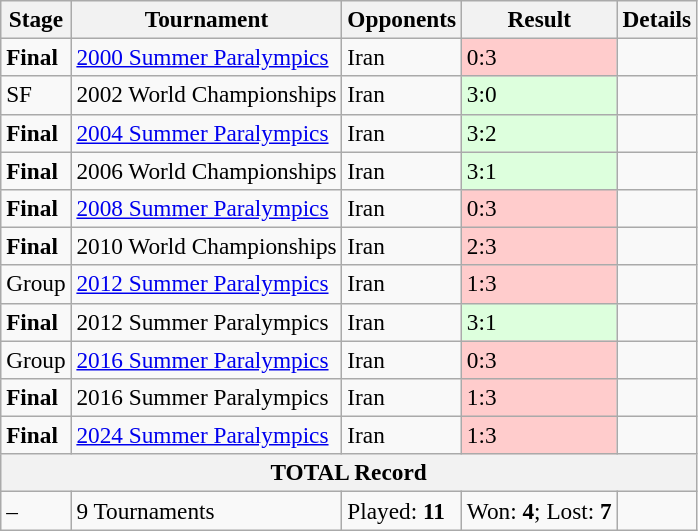<table class="sortable wikitable" style=font-size:97%>
<tr>
<th>Stage</th>
<th>Tournament</th>
<th>Opponents</th>
<th>Result</th>
<th>Details</th>
</tr>
<tr>
<td><strong>Final</strong></td>
<td><a href='#'>2000 Summer Paralympics</a></td>
<td> Iran</td>
<td style="background:#fcc;">0:3</td>
<td></td>
</tr>
<tr>
<td>SF</td>
<td>2002 World Championships</td>
<td> Iran</td>
<td style="background:#dfd;">3:0</td>
<td></td>
</tr>
<tr>
<td><strong>Final</strong></td>
<td><a href='#'>2004 Summer Paralympics</a></td>
<td> Iran</td>
<td style="background:#dfd;">3:2</td>
<td><br></td>
</tr>
<tr>
<td><strong>Final</strong></td>
<td>2006 World Championships</td>
<td> Iran</td>
<td style="background:#dfd;">3:1</td>
<td><br></td>
</tr>
<tr>
<td><strong>Final</strong></td>
<td><a href='#'>2008 Summer Paralympics</a></td>
<td> Iran</td>
<td style="background:#fcc;">0:3</td>
<td><br></td>
</tr>
<tr>
<td><strong>Final</strong></td>
<td>2010 World Championships</td>
<td> Iran</td>
<td style="background:#fcc;">2:3</td>
<td><br></td>
</tr>
<tr>
<td>Group</td>
<td><a href='#'>2012 Summer Paralympics</a></td>
<td> Iran</td>
<td style="background:#fcc;">1:3</td>
<td><br></td>
</tr>
<tr>
<td><strong>Final</strong></td>
<td>2012 Summer Paralympics</td>
<td> Iran</td>
<td style="background:#dfd;">3:1</td>
<td><br></td>
</tr>
<tr>
<td>Group</td>
<td><a href='#'>2016 Summer Paralympics</a></td>
<td> Iran</td>
<td style="background:#fcc;">0:3</td>
<td><br></td>
</tr>
<tr>
<td><strong>Final</strong></td>
<td>2016 Summer Paralympics</td>
<td> Iran</td>
<td style="background:#fcc;">1:3</td>
<td><br></td>
</tr>
<tr>
<td><strong>Final</strong></td>
<td><a href='#'>2024 Summer Paralympics</a></td>
<td> Iran</td>
<td style="background:#fcc;">1:3</td>
<td><br></td>
</tr>
<tr>
<th colspan="5">TOTAL Record</th>
</tr>
<tr>
<td>–</td>
<td>9 Tournaments</td>
<td>Played: <strong>11</strong></td>
<td>Won: <strong>4</strong>; Lost: <strong>7</strong></td>
<td><br></td>
</tr>
</table>
